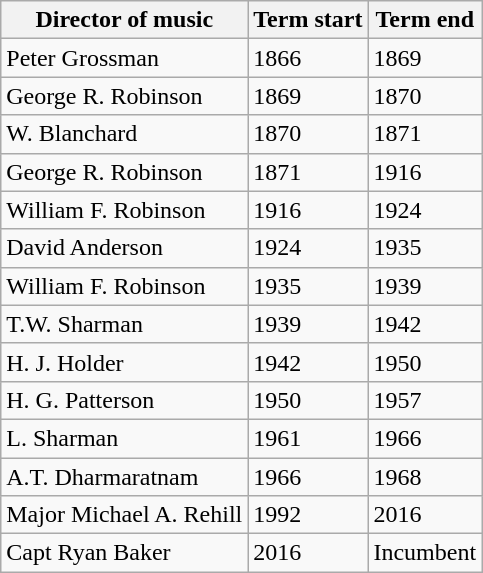<table class="wikitable">
<tr>
<th>Director of music</th>
<th>Term start</th>
<th>Term end</th>
</tr>
<tr>
<td>Peter Grossman</td>
<td>1866</td>
<td>1869</td>
</tr>
<tr>
<td>George R. Robinson</td>
<td>1869</td>
<td>1870</td>
</tr>
<tr>
<td>W. Blanchard</td>
<td>1870</td>
<td>1871</td>
</tr>
<tr>
<td>George R. Robinson</td>
<td>1871</td>
<td>1916</td>
</tr>
<tr>
<td>William F. Robinson</td>
<td>1916</td>
<td>1924</td>
</tr>
<tr>
<td>David Anderson</td>
<td>1924</td>
<td>1935</td>
</tr>
<tr>
<td>William F. Robinson</td>
<td>1935</td>
<td>1939</td>
</tr>
<tr>
<td>T.W. Sharman</td>
<td>1939</td>
<td>1942</td>
</tr>
<tr>
<td>H. J. Holder</td>
<td>1942</td>
<td>1950</td>
</tr>
<tr>
<td>H. G. Patterson</td>
<td>1950</td>
<td>1957</td>
</tr>
<tr>
<td>L. Sharman</td>
<td>1961</td>
<td>1966</td>
</tr>
<tr>
<td>A.T. Dharmaratnam</td>
<td>1966</td>
<td>1968</td>
</tr>
<tr>
<td>Major Michael A. Rehill</td>
<td>1992</td>
<td>2016</td>
</tr>
<tr>
<td>Capt Ryan Baker</td>
<td>2016</td>
<td>Incumbent</td>
</tr>
</table>
